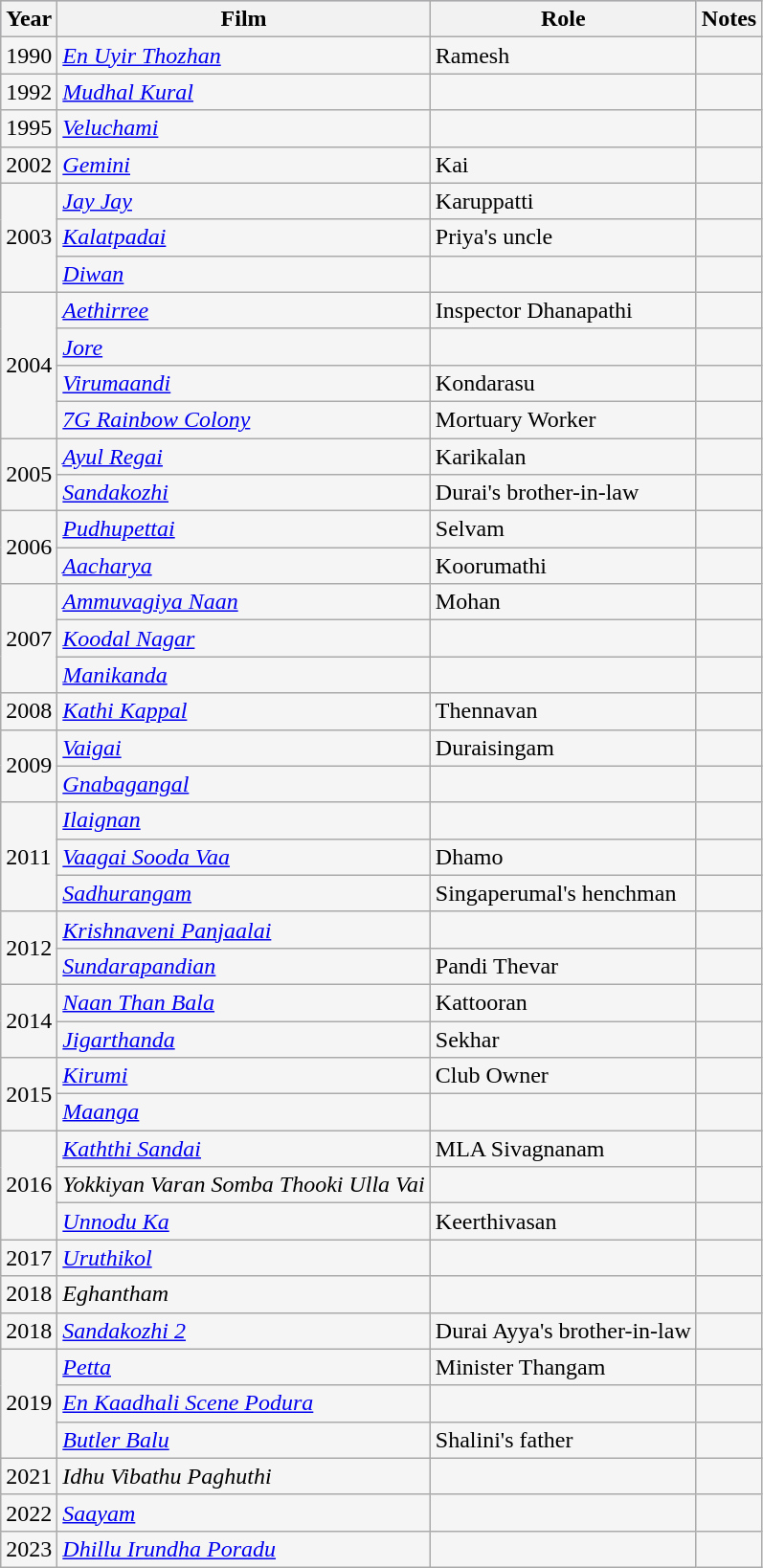<table class="wikitable sortable" style="background:#f5f5f5;">
<tr style="background:#B0C4DE;">
<th>Year</th>
<th>Film</th>
<th>Role</th>
<th class=unsortable>Notes</th>
</tr>
<tr>
<td>1990</td>
<td><em><a href='#'>En Uyir Thozhan</a></em></td>
<td>Ramesh</td>
<td></td>
</tr>
<tr>
<td>1992</td>
<td><em><a href='#'>Mudhal Kural</a></em></td>
<td></td>
<td></td>
</tr>
<tr>
<td>1995</td>
<td><em><a href='#'>Veluchami</a></em></td>
<td></td>
<td></td>
</tr>
<tr>
<td>2002</td>
<td><em><a href='#'>Gemini</a></em></td>
<td>Kai</td>
<td></td>
</tr>
<tr>
<td rowspan="3">2003</td>
<td><em><a href='#'>Jay Jay</a></em></td>
<td>Karuppatti</td>
<td></td>
</tr>
<tr>
<td><em><a href='#'>Kalatpadai</a></em></td>
<td>Priya's uncle</td>
<td></td>
</tr>
<tr>
<td><em><a href='#'>Diwan</a></em></td>
<td></td>
<td></td>
</tr>
<tr>
<td rowspan="4">2004</td>
<td><em><a href='#'>Aethirree</a></em></td>
<td>Inspector Dhanapathi</td>
<td></td>
</tr>
<tr>
<td><em><a href='#'>Jore</a></em></td>
<td></td>
<td></td>
</tr>
<tr>
<td><em><a href='#'>Virumaandi</a></em></td>
<td>Kondarasu</td>
<td></td>
</tr>
<tr>
<td><em><a href='#'>7G Rainbow Colony</a></em></td>
<td>Mortuary Worker</td>
<td></td>
</tr>
<tr>
<td rowspan="2">2005</td>
<td><em><a href='#'>Ayul Regai</a></em></td>
<td>Karikalan</td>
<td></td>
</tr>
<tr>
<td><em><a href='#'>Sandakozhi</a></em></td>
<td>Durai's brother-in-law</td>
<td></td>
</tr>
<tr>
<td rowspan="2">2006</td>
<td><em><a href='#'>Pudhupettai</a></em></td>
<td>Selvam</td>
<td></td>
</tr>
<tr>
<td><em><a href='#'>Aacharya</a></em></td>
<td>Koorumathi</td>
<td></td>
</tr>
<tr>
<td rowspan="3">2007</td>
<td><em><a href='#'>Ammuvagiya Naan</a></em></td>
<td>Mohan</td>
<td></td>
</tr>
<tr>
<td><em><a href='#'>Koodal Nagar</a></em></td>
<td></td>
<td></td>
</tr>
<tr>
<td><em><a href='#'>Manikanda</a></em></td>
<td></td>
<td></td>
</tr>
<tr>
<td>2008</td>
<td><em><a href='#'>Kathi Kappal</a></em></td>
<td>Thennavan</td>
<td></td>
</tr>
<tr>
<td rowspan="2">2009</td>
<td><em><a href='#'>Vaigai</a></em></td>
<td>Duraisingam</td>
<td></td>
</tr>
<tr>
<td><em><a href='#'>Gnabagangal</a></em></td>
<td></td>
<td></td>
</tr>
<tr>
<td rowspan="3">2011</td>
<td><em><a href='#'>Ilaignan</a></em></td>
<td></td>
<td></td>
</tr>
<tr>
<td><em><a href='#'>Vaagai Sooda Vaa</a></em></td>
<td>Dhamo</td>
<td></td>
</tr>
<tr>
<td><em><a href='#'>Sadhurangam</a></em></td>
<td>Singaperumal's henchman</td>
<td></td>
</tr>
<tr>
<td rowspan="2">2012</td>
<td><em><a href='#'>Krishnaveni Panjaalai</a></em></td>
<td></td>
<td></td>
</tr>
<tr>
<td><em><a href='#'>Sundarapandian</a></em></td>
<td>Pandi Thevar</td>
<td></td>
</tr>
<tr>
<td rowspan="2">2014</td>
<td><em><a href='#'>Naan Than Bala</a></em></td>
<td>Kattooran</td>
<td></td>
</tr>
<tr>
<td><em><a href='#'>Jigarthanda</a></em></td>
<td>Sekhar</td>
<td></td>
</tr>
<tr>
<td rowspan="2">2015</td>
<td><em><a href='#'>Kirumi</a></em></td>
<td>Club Owner</td>
<td></td>
</tr>
<tr>
<td><em><a href='#'>Maanga</a></em></td>
<td></td>
<td></td>
</tr>
<tr>
<td rowspan="3">2016</td>
<td><em><a href='#'>Kaththi Sandai</a></em></td>
<td>MLA Sivagnanam</td>
<td></td>
</tr>
<tr>
<td><em>Yokkiyan Varan Somba Thooki Ulla Vai</em></td>
<td></td>
<td></td>
</tr>
<tr>
<td><em><a href='#'>Unnodu Ka</a></em></td>
<td>Keerthivasan</td>
<td></td>
</tr>
<tr>
<td>2017</td>
<td><em><a href='#'>Uruthikol</a></em></td>
<td></td>
<td></td>
</tr>
<tr>
<td>2018</td>
<td><em>Eghantham</em></td>
<td></td>
<td></td>
</tr>
<tr>
<td>2018</td>
<td><em><a href='#'>Sandakozhi 2</a></em></td>
<td>Durai Ayya's brother-in-law</td>
<td></td>
</tr>
<tr>
<td rowspan="3">2019</td>
<td><em><a href='#'>Petta</a></em></td>
<td>Minister Thangam</td>
<td></td>
</tr>
<tr>
<td><em><a href='#'>En Kaadhali Scene Podura</a></em></td>
<td></td>
<td></td>
</tr>
<tr>
<td><em><a href='#'>Butler Balu</a></em></td>
<td>Shalini's father</td>
<td></td>
</tr>
<tr>
<td>2021</td>
<td><em>Idhu Vibathu Paghuthi</em></td>
<td></td>
<td></td>
</tr>
<tr>
<td>2022</td>
<td><em><a href='#'>Saayam</a></em></td>
<td></td>
<td></td>
</tr>
<tr>
<td>2023</td>
<td><em><a href='#'>Dhillu Irundha Poradu</a></em></td>
<td></td>
<td></td>
</tr>
</table>
